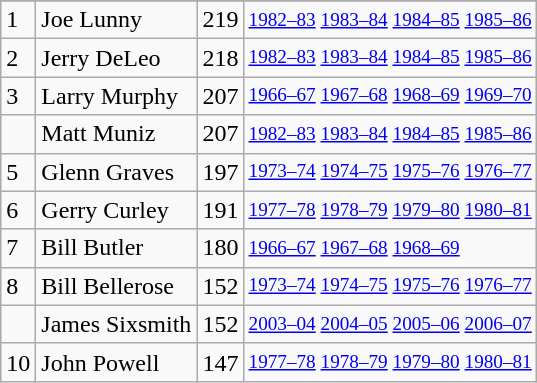<table class="wikitable">
<tr>
</tr>
<tr>
<td>1</td>
<td>Joe Lunny</td>
<td>219</td>
<td style="font-size:80%;"><a href='#'>1982–83</a> <a href='#'>1983–84</a> <a href='#'>1984–85</a> <a href='#'>1985–86</a></td>
</tr>
<tr>
<td>2</td>
<td>Jerry DeLeo</td>
<td>218</td>
<td style="font-size:80%;"><a href='#'>1982–83</a> <a href='#'>1983–84</a> <a href='#'>1984–85</a> <a href='#'>1985–86</a></td>
</tr>
<tr>
<td>3</td>
<td>Larry Murphy</td>
<td>207</td>
<td style="font-size:80%;"><a href='#'>1966–67</a> <a href='#'>1967–68</a> <a href='#'>1968–69</a> <a href='#'>1969–70</a></td>
</tr>
<tr>
<td></td>
<td>Matt Muniz</td>
<td>207</td>
<td style="font-size:80%;"><a href='#'>1982–83</a> <a href='#'>1983–84</a> <a href='#'>1984–85</a> <a href='#'>1985–86</a></td>
</tr>
<tr>
<td>5</td>
<td>Glenn Graves</td>
<td>197</td>
<td style="font-size:80%;"><a href='#'>1973–74</a> <a href='#'>1974–75</a> <a href='#'>1975–76</a> <a href='#'>1976–77</a></td>
</tr>
<tr>
<td>6</td>
<td>Gerry Curley</td>
<td>191</td>
<td style="font-size:80%;"><a href='#'>1977–78</a> <a href='#'>1978–79</a> <a href='#'>1979–80</a> <a href='#'>1980–81</a></td>
</tr>
<tr>
<td>7</td>
<td>Bill Butler</td>
<td>180</td>
<td style="font-size:80%;"><a href='#'>1966–67</a> <a href='#'>1967–68</a> <a href='#'>1968–69</a></td>
</tr>
<tr>
<td>8</td>
<td>Bill Bellerose</td>
<td>152</td>
<td style="font-size:80%;"><a href='#'>1973–74</a> <a href='#'>1974–75</a> <a href='#'>1975–76</a> <a href='#'>1976–77</a></td>
</tr>
<tr>
<td></td>
<td>James Sixsmith</td>
<td>152</td>
<td style="font-size:80%;"><a href='#'>2003–04</a> <a href='#'>2004–05</a> <a href='#'>2005–06</a> <a href='#'>2006–07</a></td>
</tr>
<tr>
<td>10</td>
<td>John Powell</td>
<td>147</td>
<td style="font-size:80%;"><a href='#'>1977–78</a> <a href='#'>1978–79</a> <a href='#'>1979–80</a> <a href='#'>1980–81</a></td>
</tr>
</table>
